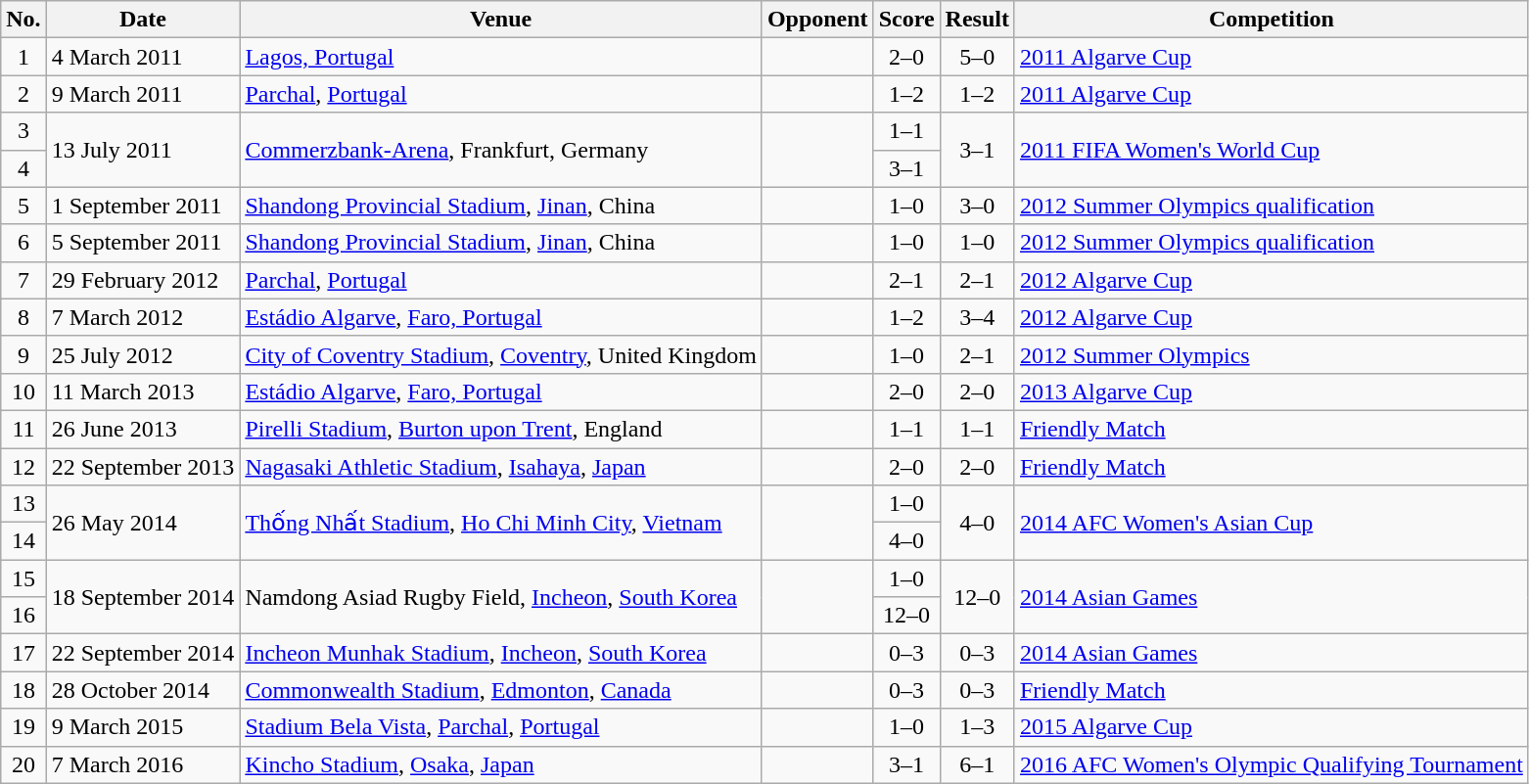<table class="wikitable sortable">
<tr>
<th scope="col">No.</th>
<th scope="col">Date</th>
<th scope="col">Venue</th>
<th scope="col">Opponent</th>
<th scope="col">Score</th>
<th scope="col">Result</th>
<th scope="col">Competition</th>
</tr>
<tr>
<td style="text-align:center">1</td>
<td>4 March 2011</td>
<td><a href='#'>Lagos, Portugal</a></td>
<td></td>
<td style="text-align:center">2–0</td>
<td style="text-align:center">5–0</td>
<td><a href='#'>2011 Algarve Cup</a></td>
</tr>
<tr>
<td style="text-align:center">2</td>
<td>9 March 2011</td>
<td><a href='#'>Parchal</a>, <a href='#'>Portugal</a></td>
<td></td>
<td style="text-align:center">1–2</td>
<td style="text-align:center">1–2</td>
<td><a href='#'>2011 Algarve Cup</a></td>
</tr>
<tr>
<td style="text-align:center">3</td>
<td rowspan="2">13 July 2011</td>
<td rowspan="2"><a href='#'>Commerzbank-Arena</a>, Frankfurt, Germany</td>
<td rowspan="2"></td>
<td style="text-align:center">1–1</td>
<td rowspan="2" style="text-align:center;">3–1</td>
<td rowspan="2"><a href='#'>2011 FIFA Women's World Cup</a></td>
</tr>
<tr>
<td style="text-align:center">4</td>
<td style="text-align:center">3–1</td>
</tr>
<tr>
<td style="text-align:center">5</td>
<td>1 September 2011</td>
<td><a href='#'>Shandong Provincial Stadium</a>, <a href='#'>Jinan</a>, China</td>
<td></td>
<td style="text-align:center">1–0</td>
<td style="text-align:center">3–0</td>
<td><a href='#'>2012 Summer Olympics qualification</a></td>
</tr>
<tr>
<td style="text-align:center">6</td>
<td>5 September 2011</td>
<td><a href='#'>Shandong Provincial Stadium</a>, <a href='#'>Jinan</a>, China</td>
<td></td>
<td style="text-align:center">1–0</td>
<td style="text-align:center">1–0</td>
<td><a href='#'>2012 Summer Olympics qualification</a></td>
</tr>
<tr>
<td style="text-align:center">7</td>
<td>29 February 2012</td>
<td><a href='#'>Parchal</a>, <a href='#'>Portugal</a></td>
<td></td>
<td style="text-align:center">2–1</td>
<td style="text-align:center">2–1</td>
<td><a href='#'>2012 Algarve Cup</a></td>
</tr>
<tr>
<td style="text-align:center">8</td>
<td>7 March 2012</td>
<td><a href='#'>Estádio Algarve</a>, <a href='#'>Faro, Portugal</a></td>
<td></td>
<td style="text-align:center">1–2</td>
<td style="text-align:center">3–4</td>
<td><a href='#'>2012 Algarve Cup</a></td>
</tr>
<tr>
<td style="text-align:center">9</td>
<td>25 July 2012</td>
<td><a href='#'>City of Coventry Stadium</a>, <a href='#'>Coventry</a>, United Kingdom</td>
<td></td>
<td style="text-align:center">1–0</td>
<td style="text-align:center">2–1</td>
<td><a href='#'>2012 Summer Olympics</a></td>
</tr>
<tr>
<td style="text-align:center">10</td>
<td>11 March 2013</td>
<td><a href='#'>Estádio Algarve</a>, <a href='#'>Faro, Portugal</a></td>
<td></td>
<td style="text-align:center">2–0</td>
<td style="text-align:center">2–0</td>
<td><a href='#'>2013 Algarve Cup</a></td>
</tr>
<tr>
<td style="text-align:center">11</td>
<td>26 June 2013</td>
<td><a href='#'>Pirelli Stadium</a>, <a href='#'>Burton upon Trent</a>, England</td>
<td></td>
<td style="text-align:center">1–1</td>
<td style="text-align:center">1–1</td>
<td><a href='#'>Friendly Match</a></td>
</tr>
<tr>
<td style="text-align:center">12</td>
<td>22 September 2013</td>
<td><a href='#'>Nagasaki Athletic Stadium</a>, <a href='#'>Isahaya</a>, <a href='#'>Japan</a></td>
<td></td>
<td style="text-align:center">2–0</td>
<td style="text-align:center">2–0</td>
<td><a href='#'>Friendly Match</a></td>
</tr>
<tr>
<td style="text-align:center">13</td>
<td rowspan="2">26 May 2014</td>
<td rowspan="2"><a href='#'>Thống Nhất Stadium</a>, <a href='#'>Ho Chi Minh City</a>, <a href='#'>Vietnam</a></td>
<td rowspan="2"></td>
<td style="text-align:center">1–0</td>
<td rowspan="2" style="text-align:center;">4–0</td>
<td rowspan="2"><a href='#'>2014 AFC Women's Asian Cup</a></td>
</tr>
<tr>
<td style="text-align:center">14</td>
<td style="text-align:center">4–0</td>
</tr>
<tr>
<td style="text-align:center">15</td>
<td rowspan="2">18 September 2014</td>
<td rowspan="2">Namdong Asiad Rugby Field, <a href='#'>Incheon</a>, <a href='#'>South Korea</a></td>
<td rowspan="2"></td>
<td style="text-align:center">1–0</td>
<td rowspan="2" style="text-align:center;">12–0</td>
<td rowspan="2"><a href='#'>2014 Asian Games</a></td>
</tr>
<tr>
<td style="text-align:center">16</td>
<td style="text-align:center">12–0</td>
</tr>
<tr>
<td style="text-align:center">17</td>
<td>22 September 2014</td>
<td><a href='#'>Incheon Munhak Stadium</a>, <a href='#'>Incheon</a>, <a href='#'>South Korea</a></td>
<td></td>
<td style="text-align:center">0–3</td>
<td style="text-align:center">0–3</td>
<td><a href='#'>2014 Asian Games</a></td>
</tr>
<tr>
<td style="text-align:center">18</td>
<td>28 October 2014</td>
<td><a href='#'>Commonwealth Stadium</a>, <a href='#'>Edmonton</a>, <a href='#'>Canada</a></td>
<td></td>
<td style="text-align:center">0–3</td>
<td style="text-align:center">0–3</td>
<td><a href='#'>Friendly Match</a></td>
</tr>
<tr>
<td style="text-align:center">19</td>
<td>9 March 2015</td>
<td><a href='#'>Stadium Bela Vista</a>, <a href='#'>Parchal</a>, <a href='#'>Portugal</a></td>
<td></td>
<td style="text-align:center">1–0</td>
<td style="text-align:center">1–3</td>
<td><a href='#'>2015 Algarve Cup</a></td>
</tr>
<tr>
<td style="text-align:center">20</td>
<td>7 March 2016</td>
<td><a href='#'>Kincho Stadium</a>, <a href='#'>Osaka</a>, <a href='#'>Japan</a></td>
<td></td>
<td style="text-align:center">3–1</td>
<td style="text-align:center">6–1</td>
<td><a href='#'>2016 AFC Women's Olympic Qualifying Tournament</a></td>
</tr>
</table>
